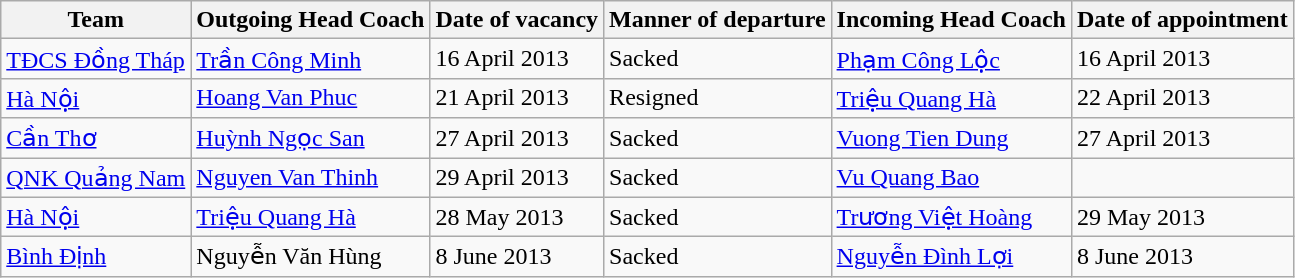<table class="wikitable">
<tr>
<th>Team</th>
<th>Outgoing Head Coach</th>
<th>Date of vacancy</th>
<th>Manner of departure</th>
<th>Incoming Head Coach</th>
<th>Date of appointment</th>
</tr>
<tr>
<td><a href='#'>TĐCS Đồng Tháp</a></td>
<td> <a href='#'>Trần Công Minh</a></td>
<td>16 April 2013</td>
<td>Sacked</td>
<td> <a href='#'>Phạm Công Lộc</a></td>
<td>16 April 2013</td>
</tr>
<tr>
<td><a href='#'>Hà Nội</a></td>
<td> <a href='#'>Hoang Van Phuc</a></td>
<td>21 April 2013</td>
<td>Resigned</td>
<td> <a href='#'>Triệu Quang Hà</a></td>
<td>22 April 2013</td>
</tr>
<tr>
<td><a href='#'>Cần Thơ</a></td>
<td> <a href='#'>Huỳnh Ngọc San</a></td>
<td>27 April 2013</td>
<td>Sacked</td>
<td> <a href='#'>Vuong Tien Dung</a></td>
<td>27 April 2013</td>
</tr>
<tr>
<td><a href='#'>QNK Quảng Nam</a></td>
<td> <a href='#'>Nguyen Van Thinh</a></td>
<td>29 April 2013</td>
<td>Sacked</td>
<td> <a href='#'>Vu Quang Bao</a></td>
</tr>
<tr>
<td><a href='#'>Hà Nội</a></td>
<td> <a href='#'>Triệu Quang Hà</a></td>
<td>28 May 2013</td>
<td>Sacked</td>
<td> <a href='#'>Trương Việt Hoàng</a></td>
<td>29 May 2013</td>
</tr>
<tr>
<td><a href='#'>Bình Định</a></td>
<td> Nguyễn Văn Hùng</td>
<td>8 June 2013</td>
<td>Sacked</td>
<td> <a href='#'>Nguyễn Đình Lợi</a></td>
<td>8 June 2013</td>
</tr>
</table>
